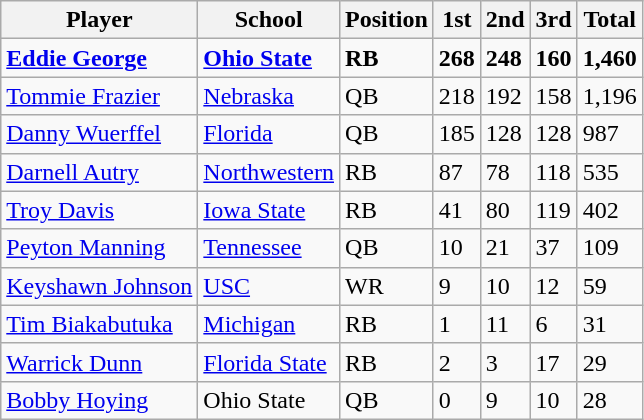<table class="wikitable">
<tr>
<th>Player</th>
<th>School</th>
<th>Position</th>
<th>1st</th>
<th>2nd</th>
<th>3rd</th>
<th>Total</th>
</tr>
<tr>
<td><strong><a href='#'>Eddie George</a></strong></td>
<td><strong><a href='#'>Ohio State</a></strong></td>
<td><strong>RB</strong></td>
<td><strong>268</strong></td>
<td><strong>248</strong></td>
<td><strong>160</strong></td>
<td><strong>1,460</strong></td>
</tr>
<tr>
<td><a href='#'>Tommie Frazier</a></td>
<td><a href='#'>Nebraska</a></td>
<td>QB</td>
<td>218</td>
<td>192</td>
<td>158</td>
<td>1,196</td>
</tr>
<tr>
<td><a href='#'>Danny Wuerffel</a></td>
<td><a href='#'>Florida</a></td>
<td>QB</td>
<td>185</td>
<td>128</td>
<td>128</td>
<td>987</td>
</tr>
<tr>
<td><a href='#'>Darnell Autry</a></td>
<td><a href='#'>Northwestern</a></td>
<td>RB</td>
<td>87</td>
<td>78</td>
<td>118</td>
<td>535</td>
</tr>
<tr>
<td><a href='#'>Troy Davis</a></td>
<td><a href='#'>Iowa State</a></td>
<td>RB</td>
<td>41</td>
<td>80</td>
<td>119</td>
<td>402</td>
</tr>
<tr>
<td><a href='#'>Peyton Manning</a></td>
<td><a href='#'>Tennessee</a></td>
<td>QB</td>
<td>10</td>
<td>21</td>
<td>37</td>
<td>109</td>
</tr>
<tr>
<td><a href='#'>Keyshawn Johnson</a></td>
<td><a href='#'>USC</a></td>
<td>WR</td>
<td>9</td>
<td>10</td>
<td>12</td>
<td>59</td>
</tr>
<tr>
<td><a href='#'>Tim Biakabutuka</a></td>
<td><a href='#'>Michigan</a></td>
<td>RB</td>
<td>1</td>
<td>11</td>
<td>6</td>
<td>31</td>
</tr>
<tr>
<td><a href='#'>Warrick Dunn</a></td>
<td><a href='#'>Florida State</a></td>
<td>RB</td>
<td>2</td>
<td>3</td>
<td>17</td>
<td>29</td>
</tr>
<tr>
<td><a href='#'>Bobby Hoying</a></td>
<td>Ohio State</td>
<td>QB</td>
<td>0</td>
<td>9</td>
<td>10</td>
<td>28</td>
</tr>
</table>
